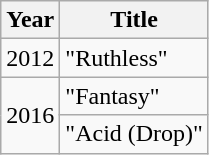<table class="wikitable">
<tr>
<th>Year</th>
<th>Title</th>
</tr>
<tr>
<td>2012</td>
<td>"Ruthless"</td>
</tr>
<tr>
<td rowspan="2">2016</td>
<td>"Fantasy"</td>
</tr>
<tr>
<td>"Acid (Drop)"</td>
</tr>
</table>
